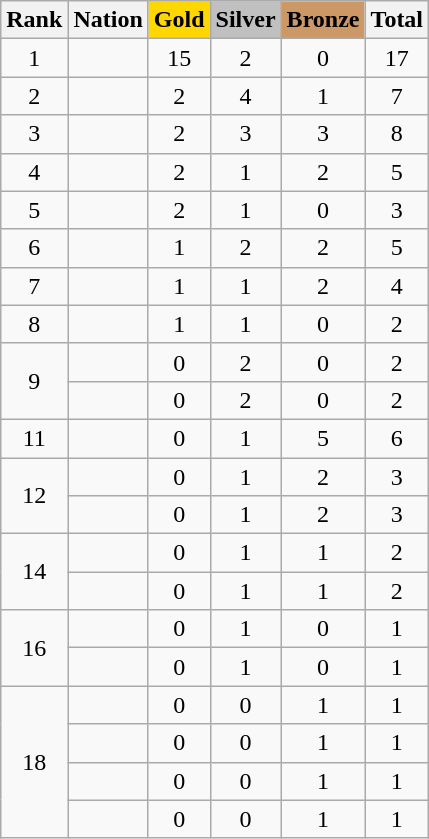<table class="wikitable sortable" style="text-align:center">
<tr>
<th>Rank</th>
<th>Nation</th>
<th style="background-color:gold">Gold</th>
<th style="background-color:silver">Silver</th>
<th style="background-color:#cc9966">Bronze</th>
<th>Total</th>
</tr>
<tr>
<td>1</td>
<td align=left></td>
<td>15</td>
<td>2</td>
<td>0</td>
<td>17</td>
</tr>
<tr>
<td>2</td>
<td align=left></td>
<td>2</td>
<td>4</td>
<td>1</td>
<td>7</td>
</tr>
<tr>
<td>3</td>
<td align=left></td>
<td>2</td>
<td>3</td>
<td>3</td>
<td>8</td>
</tr>
<tr>
<td>4</td>
<td align="left"></td>
<td>2</td>
<td>1</td>
<td>2</td>
<td>5</td>
</tr>
<tr>
<td>5</td>
<td align=left></td>
<td>2</td>
<td>1</td>
<td>0</td>
<td>3</td>
</tr>
<tr>
<td>6</td>
<td align=left></td>
<td>1</td>
<td>2</td>
<td>2</td>
<td>5</td>
</tr>
<tr>
<td>7</td>
<td align="left"></td>
<td>1</td>
<td>1</td>
<td>2</td>
<td>4</td>
</tr>
<tr>
<td>8</td>
<td align="left"></td>
<td>1</td>
<td>1</td>
<td>0</td>
<td>2</td>
</tr>
<tr>
<td rowspan="2">9</td>
<td align="left"></td>
<td>0</td>
<td>2</td>
<td>0</td>
<td>2</td>
</tr>
<tr>
<td align="left"></td>
<td>0</td>
<td>2</td>
<td>0</td>
<td>2</td>
</tr>
<tr>
<td>11</td>
<td align="left"></td>
<td>0</td>
<td>1</td>
<td>5</td>
<td>6</td>
</tr>
<tr>
<td rowspan="2">12</td>
<td align="left"></td>
<td>0</td>
<td>1</td>
<td>2</td>
<td>3</td>
</tr>
<tr>
<td align="left"></td>
<td>0</td>
<td>1</td>
<td>2</td>
<td>3</td>
</tr>
<tr>
<td rowspan="2">14</td>
<td align="left"></td>
<td>0</td>
<td>1</td>
<td>1</td>
<td>2</td>
</tr>
<tr>
<td align="left"></td>
<td>0</td>
<td>1</td>
<td>1</td>
<td>2</td>
</tr>
<tr>
<td rowspan="2">16</td>
<td align="left"></td>
<td>0</td>
<td>1</td>
<td>0</td>
<td>1</td>
</tr>
<tr>
<td align="left"></td>
<td>0</td>
<td>1</td>
<td>0</td>
<td>1</td>
</tr>
<tr>
<td rowspan="4">18</td>
<td align="left"></td>
<td>0</td>
<td>0</td>
<td>1</td>
<td>1</td>
</tr>
<tr>
<td align="left"></td>
<td>0</td>
<td>0</td>
<td>1</td>
<td>1</td>
</tr>
<tr>
<td align="left"></td>
<td>0</td>
<td>0</td>
<td>1</td>
<td>1</td>
</tr>
<tr>
<td align="left"></td>
<td>0</td>
<td>0</td>
<td>1</td>
<td>1</td>
</tr>
</table>
